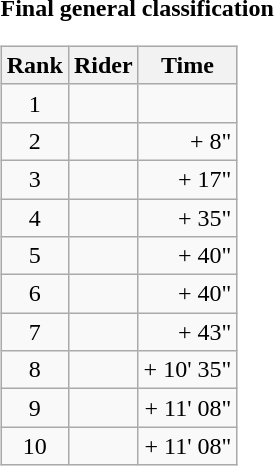<table>
<tr>
<td><strong>Final general classification</strong><br><table class="wikitable">
<tr>
<th scope="col">Rank</th>
<th scope="col">Rider</th>
<th scope="col">Time</th>
</tr>
<tr>
<td style="text-align:center;">1</td>
<td></td>
<td style="text-align:right;"></td>
</tr>
<tr>
<td style="text-align:center;">2</td>
<td></td>
<td style="text-align:right;">+ 8"</td>
</tr>
<tr>
<td style="text-align:center;">3</td>
<td></td>
<td style="text-align:right;">+ 17"</td>
</tr>
<tr>
<td style="text-align:center;">4</td>
<td></td>
<td style="text-align:right;">+ 35"</td>
</tr>
<tr>
<td style="text-align:center;">5</td>
<td></td>
<td style="text-align:right;">+ 40"</td>
</tr>
<tr>
<td style="text-align:center;">6</td>
<td></td>
<td style="text-align:right;">+ 40"</td>
</tr>
<tr>
<td style="text-align:center;">7</td>
<td></td>
<td style="text-align:right;">+ 43"</td>
</tr>
<tr>
<td style="text-align:center;">8</td>
<td></td>
<td style="text-align:right;">+ 10' 35"</td>
</tr>
<tr>
<td style="text-align:center;">9</td>
<td></td>
<td style="text-align:right;">+ 11' 08"</td>
</tr>
<tr>
<td style="text-align:center;">10</td>
<td></td>
<td style="text-align:right;">+ 11' 08"</td>
</tr>
</table>
</td>
</tr>
</table>
